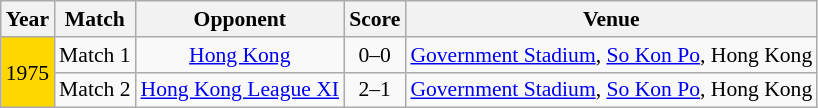<table class="wikitable" style="font-size: 90%; text-align:left">
<tr>
<th>Year</th>
<th>Match</th>
<th>Opponent</th>
<th>Score</th>
<th>Venue</th>
</tr>
<tr>
<td bgcolor=gold rowspan=2>1975</td>
<td>Match 1</td>
<td align=center> <a href='#'>Hong Kong</a></td>
<td align=center>0–0</td>
<td><a href='#'>Government Stadium</a>, <a href='#'>So Kon Po</a>, Hong Kong</td>
</tr>
<tr>
<td>Match 2</td>
<td align=center> <a href='#'>Hong Kong League XI</a></td>
<td align=center>2–1</td>
<td><a href='#'>Government Stadium</a>, <a href='#'>So Kon Po</a>, Hong Kong</td>
</tr>
</table>
